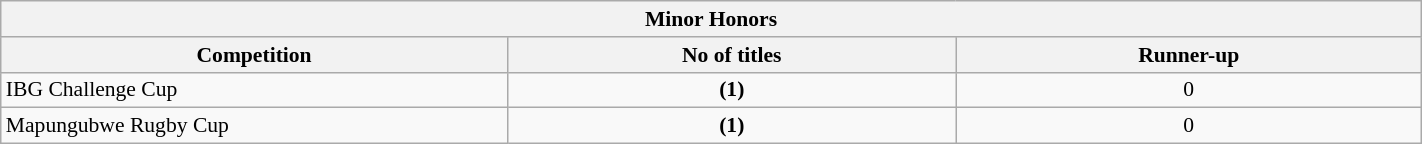<table class="wikitable collapsible sortable" style="text-align:center; font-size:90%; width:75%;">
<tr>
<th colspan=6>Minor Honors</th>
</tr>
<tr>
<th style="width:5%;">Competition</th>
<th style="width:5%;">No of titles</th>
<th style="width:5%;">Runner-up<br></th>
</tr>
<tr>
<td style="text-align:left;">IBG Challenge Cup</td>
<td><strong>(1)</strong> </td>
<td>0</td>
</tr>
<tr>
<td style="text-align:left;">Mapungubwe Rugby Cup</td>
<td><strong>(1)</strong></td>
<td>0</td>
</tr>
</table>
